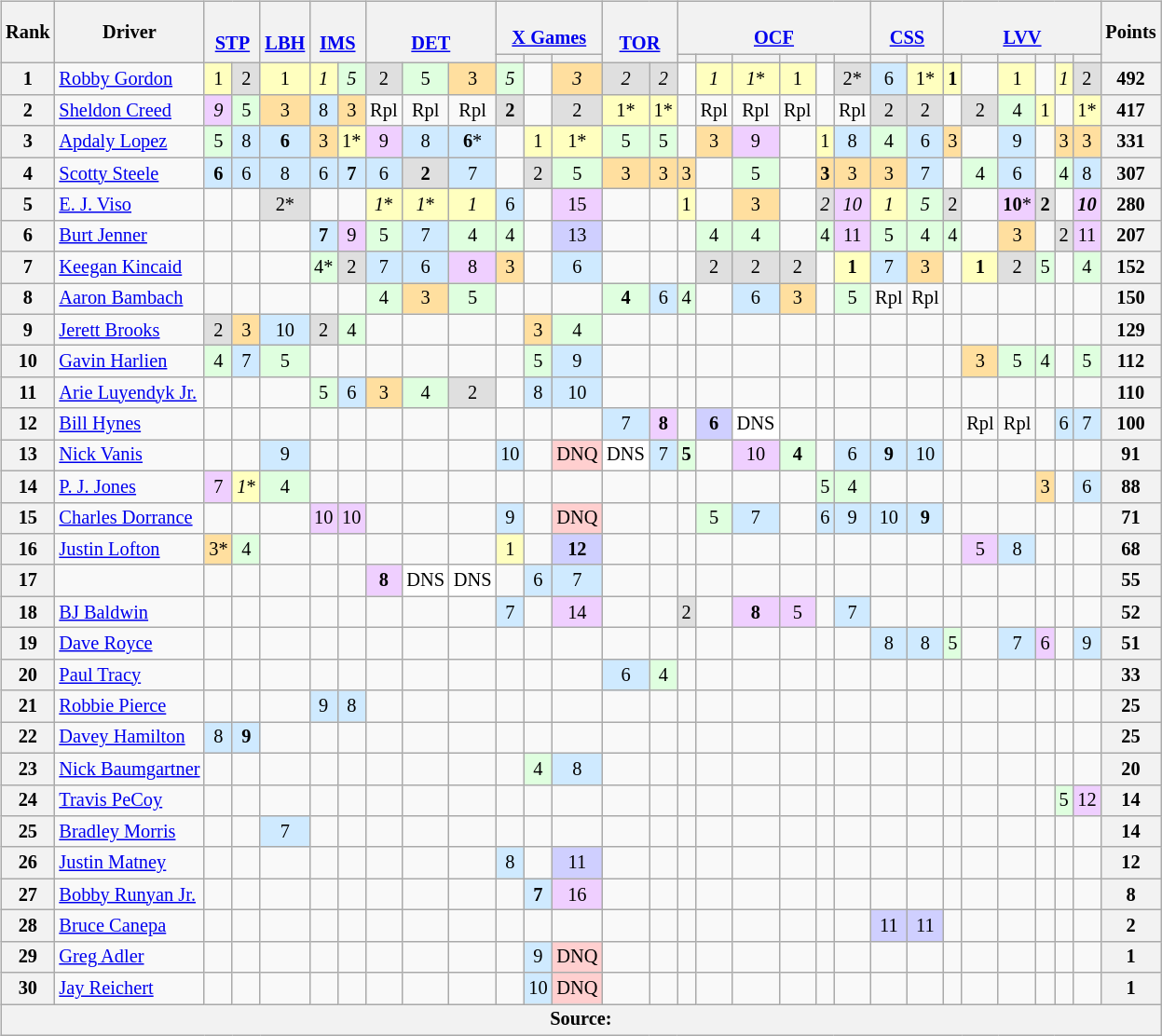<table>
<tr>
<td valign="top"><br><table class="wikitable" style="font-size: 85%; text-align: center">
<tr>
<th rowspan=2>Rank</th>
<th rowspan=2>Driver</th>
<th rowspan=2 colspan=2><br><a href='#'>STP</a></th>
<th rowspan=2><br><a href='#'>LBH</a></th>
<th rowspan=2 colspan=2><br><a href='#'>IMS</a></th>
<th rowspan=2 colspan=3><br><a href='#'>DET</a></th>
<th colspan=3><br><a href='#'>X Games</a></th>
<th rowspan=2 colspan=2><br><a href='#'>TOR</a></th>
<th colspan=6><br><a href='#'>OCF</a></th>
<th colspan=2><br><a href='#'>CSS</a></th>
<th colspan=6><br><a href='#'>LVV</a></th>
<th rowspan=2>Points</th>
</tr>
<tr>
<th></th>
<th></th>
<th></th>
<th></th>
<th></th>
<th></th>
<th></th>
<th></th>
<th></th>
<th></th>
<th></th>
<th></th>
<th></th>
<th></th>
<th></th>
<th></th>
<th></th>
</tr>
<tr>
<th>1</th>
<td align=left> <a href='#'>Robby Gordon</a></td>
<td style="background:#FFFFBF;">1</td>
<td style="background:#DFDFDF;">2</td>
<td style="background:#FFFFBF;">1</td>
<td style="background:#FFFFBF;"><em>1</em></td>
<td style="background:#DFFFDF;"><em>5</em></td>
<td style="background:#DFDFDF;">2</td>
<td style="background:#DFFFDF;">5</td>
<td style="background:#FFDF9F;">3</td>
<td style="background:#DFFFDF;"><em>5</em></td>
<td></td>
<td style="background:#FFDF9F;"><em>3</em></td>
<td style="background:#DFDFDF;"><em>2</em></td>
<td style="background:#DFDFDF;"><em>2</em></td>
<td></td>
<td style="background:#FFFFBF;"><em>1</em></td>
<td style="background:#FFFFBF;"><em>1</em>*</td>
<td style="background:#FFFFBF;">1</td>
<td></td>
<td style="background:#DFDFDF;">2*</td>
<td style="background:#CFEAFF;">6</td>
<td style="background:#FFFFBF;">1*</td>
<td style="background:#FFFFBF;"><strong>1</strong></td>
<td></td>
<td style="background:#FFFFBF;">1</td>
<td></td>
<td style="background:#FFFFBF;"><em>1</em></td>
<td style="background:#DFDFDF;">2</td>
<th>492</th>
</tr>
<tr>
<th>2</th>
<td align=left> <a href='#'>Sheldon Creed</a></td>
<td style="background:#EFCFFF;"><em>9</em></td>
<td style="background:#DFFFDF;">5</td>
<td style="background:#FFDF9F;">3</td>
<td style="background:#CFEAFF;">8</td>
<td style="background:#FFDF9F;">3</td>
<td>Rpl</td>
<td>Rpl</td>
<td>Rpl</td>
<td style="background:#DFDFDF;"><strong>2</strong></td>
<td></td>
<td style="background:#DFDFDF;">2</td>
<td style="background:#FFFFBF;">1*</td>
<td style="background:#FFFFBF;">1*</td>
<td></td>
<td>Rpl</td>
<td>Rpl</td>
<td>Rpl</td>
<td></td>
<td>Rpl</td>
<td style="background:#DFDFDF;">2</td>
<td style="background:#DFDFDF;">2</td>
<td></td>
<td style="background:#DFDFDF;">2</td>
<td style="background:#DFFFDF;">4</td>
<td style="background:#FFFFBF;">1</td>
<td></td>
<td style="background:#FFFFBF;">1*</td>
<th>417</th>
</tr>
<tr>
<th>3</th>
<td align=left> <a href='#'>Apdaly Lopez</a></td>
<td style="background:#DFFFDF;">5</td>
<td style="background:#CFEAFF;">8</td>
<td style="background:#CFEAFF;"><strong>6</strong></td>
<td style="background:#FFDF9F;">3</td>
<td style="background:#FFFFBF;">1*</td>
<td style="background:#EFCFFF;">9</td>
<td style="background:#CFEAFF;">8</td>
<td style="background:#CFEAFF;"><strong>6</strong>*</td>
<td></td>
<td style="background:#FFFFBF;">1</td>
<td style="background:#FFFFBF;">1*</td>
<td style="background:#DFFFDF;">5</td>
<td style="background:#DFFFDF;">5</td>
<td></td>
<td style="background:#FFDF9F;">3</td>
<td style="background:#EFCFFF;">9</td>
<td></td>
<td style="background:#FFFFBF;">1</td>
<td style="background:#CFEAFF;">8</td>
<td style="background:#DFFFDF;">4</td>
<td style="background:#CFEAFF;">6</td>
<td style="background:#FFDF9F;">3</td>
<td></td>
<td style="background:#CFEAFF;">9</td>
<td></td>
<td style="background:#FFDF9F;">3</td>
<td style="background:#FFDF9F;">3</td>
<th>331</th>
</tr>
<tr>
<th>4</th>
<td align=left> <a href='#'>Scotty Steele</a></td>
<td style="background:#CFEAFF;"><strong>6</strong></td>
<td style="background:#CFEAFF;">6</td>
<td style="background:#CFEAFF;">8</td>
<td style="background:#CFEAFF;">6</td>
<td style="background:#CFEAFF;"><strong>7</strong></td>
<td style="background:#CFEAFF;">6</td>
<td style="background:#DFDFDF;"><strong>2</strong></td>
<td style="background:#CFEAFF;">7</td>
<td></td>
<td style="background:#DFDFDF;">2</td>
<td style="background:#DFFFDF;">5</td>
<td style="background:#FFDF9F;">3</td>
<td style="background:#FFDF9F;">3</td>
<td style="background:#FFDF9F;">3</td>
<td></td>
<td style="background:#DFFFDF;">5</td>
<td></td>
<td style="background:#FFDF9F;"><strong>3</strong></td>
<td style="background:#FFDF9F;">3</td>
<td style="background:#FFDF9F;">3</td>
<td style="background:#CFEAFF;">7</td>
<td></td>
<td style="background:#DFFFDF;">4</td>
<td style="background:#CFEAFF;">6</td>
<td></td>
<td style="background:#DFFFDF;">4</td>
<td style="background:#CFEAFF;">8</td>
<th>307</th>
</tr>
<tr>
<th>5</th>
<td align=left> <a href='#'>E. J. Viso</a></td>
<td></td>
<td></td>
<td style="background:#DFDFDF;">2*</td>
<td></td>
<td></td>
<td style="background:#FFFFBF;"><em>1</em>*</td>
<td style="background:#FFFFBF;"><em>1</em>*</td>
<td style="background:#FFFFBF;"><em>1</em></td>
<td style="background:#CFEAFF;">6</td>
<td></td>
<td style="background:#EFCFFF;">15</td>
<td></td>
<td></td>
<td style="background:#FFFFBF;">1</td>
<td></td>
<td style="background:#FFDF9F;">3</td>
<td></td>
<td style="background:#DFDFDF;"><em>2</em></td>
<td style="background:#EFCFFF;"><em>10</em></td>
<td style="background:#FFFFBF;"><em>1</em></td>
<td style="background:#DFFFDF;"><em>5</em></td>
<td style="background:#DFDFDF;">2</td>
<td></td>
<td style="background:#EFCFFF;"><strong>10</strong>*</td>
<td style="background:#DFDFDF;"><strong>2</strong></td>
<td></td>
<td style="background:#EFCFFF;"><strong><em>10</em></strong></td>
<th>280</th>
</tr>
<tr>
<th>6</th>
<td align=left> <a href='#'>Burt Jenner</a></td>
<td></td>
<td></td>
<td></td>
<td style="background:#CFEAFF;"><strong>7</strong></td>
<td style="background:#EFCFFF;">9</td>
<td style="background:#DFFFDF;">5</td>
<td style="background:#CFEAFF;">7</td>
<td style="background:#DFFFDF;">4</td>
<td style="background:#DFFFDF;">4</td>
<td></td>
<td style="background:#CFCFFF;">13</td>
<td></td>
<td></td>
<td></td>
<td style="background:#DFFFDF;">4</td>
<td style="background:#DFFFDF;">4</td>
<td></td>
<td style="background:#DFFFDF;">4</td>
<td style="background:#EFCFFF;">11</td>
<td style="background:#DFFFDF;">5</td>
<td style="background:#DFFFDF;">4</td>
<td style="background:#DFFFDF;">4</td>
<td></td>
<td style="background:#FFDF9F;">3</td>
<td></td>
<td style="background:#DFDFDF;">2</td>
<td style="background:#EFCFFF;">11</td>
<th>207</th>
</tr>
<tr>
<th>7</th>
<td align=left> <a href='#'>Keegan Kincaid</a></td>
<td></td>
<td></td>
<td></td>
<td style="background:#DFFFDF;">4*</td>
<td style="background:#DFDFDF;">2</td>
<td style="background:#CFEAFF;">7</td>
<td style="background:#CFEAFF;">6</td>
<td style="background:#EFCFFF;">8</td>
<td style="background:#FFDF9F;">3</td>
<td></td>
<td style="background:#CFEAFF;">6</td>
<td></td>
<td></td>
<td></td>
<td style="background:#DFDFDF;">2</td>
<td style="background:#DFDFDF;">2</td>
<td style="background:#DFDFDF;">2</td>
<td></td>
<td style="background:#FFFFBF;"><strong>1</strong></td>
<td style="background:#CFEAFF;">7</td>
<td style="background:#FFDF9F;">3</td>
<td></td>
<td style="background:#FFFFBF;"><strong>1</strong></td>
<td style="background:#DFDFDF;">2</td>
<td style="background:#DFFFDF;">5</td>
<td></td>
<td style="background:#DFFFDF;">4</td>
<th>152</th>
</tr>
<tr>
<th>8</th>
<td align=left> <a href='#'>Aaron Bambach</a></td>
<td></td>
<td></td>
<td></td>
<td></td>
<td></td>
<td style="background:#DFFFDF;">4</td>
<td style="background:#FFDF9F;">3</td>
<td style="background:#DFFFDF;">5</td>
<td></td>
<td></td>
<td></td>
<td style="background:#DFFFDF;"><strong>4</strong></td>
<td style="background:#CFEAFF;">6</td>
<td style="background:#DFFFDF;">4</td>
<td></td>
<td style="background:#CFEAFF;">6</td>
<td style="background:#FFDF9F;">3</td>
<td></td>
<td style="background:#DFFFDF;">5</td>
<td>Rpl</td>
<td>Rpl</td>
<td></td>
<td></td>
<td></td>
<td></td>
<td></td>
<td></td>
<th>150</th>
</tr>
<tr>
<th>9</th>
<td align=left> <a href='#'>Jerett Brooks</a></td>
<td style="background:#DFDFDF;">2</td>
<td style="background:#FFDF9F;">3</td>
<td style="background:#CFEAFF;">10</td>
<td style="background:#DFDFDF;">2</td>
<td style="background:#DFFFDF;">4</td>
<td></td>
<td></td>
<td></td>
<td></td>
<td style="background:#FFDF9F;">3</td>
<td style="background:#DFFFDF;">4</td>
<td></td>
<td></td>
<td></td>
<td></td>
<td></td>
<td></td>
<td></td>
<td></td>
<td></td>
<td></td>
<td></td>
<td></td>
<td></td>
<td></td>
<td></td>
<td></td>
<th>129</th>
</tr>
<tr>
<th>10</th>
<td align=left> <a href='#'>Gavin Harlien</a></td>
<td style="background:#DFFFDF;">4</td>
<td style="background:#CFEAFF;">7</td>
<td style="background:#DFFFDF;">5</td>
<td></td>
<td></td>
<td></td>
<td></td>
<td></td>
<td></td>
<td style="background:#DFFFDF;">5</td>
<td style="background:#CFEAFF;">9</td>
<td></td>
<td></td>
<td></td>
<td></td>
<td></td>
<td></td>
<td></td>
<td></td>
<td></td>
<td></td>
<td></td>
<td style="background:#FFDF9F;">3</td>
<td style="background:#DFFFDF;">5</td>
<td style="background:#DFFFDF;">4</td>
<td></td>
<td style="background:#DFFFDF;">5</td>
<th>112</th>
</tr>
<tr>
<th>11</th>
<td align=left> <a href='#'>Arie Luyendyk Jr.</a></td>
<td></td>
<td></td>
<td></td>
<td style="background:#DFFFDF;">5</td>
<td style="background:#CFEAFF;">6</td>
<td style="background:#FFDF9F;">3</td>
<td style="background:#DFFFDF;">4</td>
<td style="background:#DFDFDF;">2</td>
<td></td>
<td style="background:#CFEAFF;">8</td>
<td style="background:#CFEAFF;">10</td>
<td></td>
<td></td>
<td></td>
<td></td>
<td></td>
<td></td>
<td></td>
<td></td>
<td></td>
<td></td>
<td></td>
<td></td>
<td></td>
<td></td>
<td></td>
<td></td>
<th>110</th>
</tr>
<tr>
<th>12</th>
<td align=left> <a href='#'>Bill Hynes</a></td>
<td></td>
<td></td>
<td></td>
<td></td>
<td></td>
<td></td>
<td></td>
<td></td>
<td></td>
<td></td>
<td></td>
<td style="background:#CFEAFF;">7</td>
<td style="background:#EFCFFF;"><strong>8</strong></td>
<td></td>
<td style="background:#CFCFFF;"><strong>6</strong></td>
<td style="background:#FFFFFF;">DNS</td>
<td></td>
<td></td>
<td></td>
<td></td>
<td></td>
<td></td>
<td>Rpl</td>
<td>Rpl</td>
<td></td>
<td style="background:#CFEAFF;">6</td>
<td style="background:#CFEAFF;">7</td>
<th>100</th>
</tr>
<tr>
<th>13</th>
<td align=left> <a href='#'>Nick Vanis</a></td>
<td></td>
<td></td>
<td style="background:#CFEAFF;">9</td>
<td></td>
<td></td>
<td></td>
<td></td>
<td></td>
<td style="background:#CFEAFF;">10</td>
<td></td>
<td style="background:#FFCFCF;">DNQ</td>
<td style="background:#FFFFFF;">DNS</td>
<td style="background:#CFEAFF;">7</td>
<td style="background:#DFFFDF;"><strong>5</strong></td>
<td></td>
<td style="background:#EFCFFF;">10</td>
<td style="background:#DFFFDF;"><strong>4</strong></td>
<td></td>
<td style="background:#CFEAFF;">6</td>
<td style="background:#CFEAFF;"><strong>9</strong></td>
<td style="background:#CFEAFF;">10</td>
<td></td>
<td></td>
<td></td>
<td></td>
<td></td>
<td></td>
<th>91</th>
</tr>
<tr>
<th>14</th>
<td align=left> <a href='#'>P. J. Jones</a></td>
<td style="background:#EFCFFF;">7</td>
<td style="background:#FFFFBF;"><em>1</em>*</td>
<td style="background:#DFFFDF;">4</td>
<td></td>
<td></td>
<td></td>
<td></td>
<td></td>
<td></td>
<td></td>
<td></td>
<td></td>
<td></td>
<td></td>
<td></td>
<td></td>
<td></td>
<td style="background:#DFFFDF;">5</td>
<td style="background:#DFFFDF;">4</td>
<td></td>
<td></td>
<td></td>
<td></td>
<td></td>
<td style="background:#FFDF9F;">3</td>
<td></td>
<td style="background:#CFEAFF;">6</td>
<th>88</th>
</tr>
<tr>
<th>15</th>
<td align=left> <a href='#'>Charles Dorrance</a></td>
<td></td>
<td></td>
<td></td>
<td style="background:#EFCFFF;">10</td>
<td style="background:#EFCFFF;">10</td>
<td></td>
<td></td>
<td></td>
<td style="background:#CFEAFF;">9</td>
<td></td>
<td style="background:#FFCFCF;">DNQ</td>
<td></td>
<td></td>
<td></td>
<td style="background:#DFFFDF;">5</td>
<td style="background:#CFEAFF;">7</td>
<td></td>
<td style="background:#CFEAFF;">6</td>
<td style="background:#CFEAFF;">9</td>
<td style="background:#CFEAFF;">10</td>
<td style="background:#CFEAFF;"><strong>9</strong></td>
<td></td>
<td></td>
<td></td>
<td></td>
<td></td>
<td></td>
<th>71</th>
</tr>
<tr>
<th>16</th>
<td align=left> <a href='#'>Justin Lofton</a></td>
<td style="background:#FFDF9F;">3*</td>
<td style="background:#DFFFDF;">4</td>
<td></td>
<td></td>
<td></td>
<td></td>
<td></td>
<td></td>
<td style="background:#FFFFBF;">1</td>
<td></td>
<td style="background:#CFCFFF;"><strong>12</strong></td>
<td></td>
<td></td>
<td></td>
<td></td>
<td></td>
<td></td>
<td></td>
<td></td>
<td></td>
<td></td>
<td></td>
<td style="background:#EFCFFF;">5</td>
<td style="background:#CFEAFF;">8</td>
<td></td>
<td></td>
<td></td>
<th>68</th>
</tr>
<tr>
<th>17</th>
<td align=left></td>
<td></td>
<td></td>
<td></td>
<td></td>
<td></td>
<td style="background:#EFCFFF;"><strong>8</strong></td>
<td style="background:#FFFFFF;">DNS</td>
<td style="background:#FFFFFF;">DNS</td>
<td></td>
<td style="background:#CFEAFF;">6</td>
<td style="background:#CFEAFF;">7</td>
<td></td>
<td></td>
<td></td>
<td></td>
<td></td>
<td></td>
<td></td>
<td></td>
<td></td>
<td></td>
<td></td>
<td></td>
<td></td>
<td></td>
<td></td>
<td></td>
<th>55</th>
</tr>
<tr>
<th>18</th>
<td align=left> <a href='#'>BJ Baldwin</a></td>
<td></td>
<td></td>
<td></td>
<td></td>
<td></td>
<td></td>
<td></td>
<td></td>
<td style="background:#CFEAFF;">7</td>
<td></td>
<td style="background:#EFCFFF;">14</td>
<td></td>
<td></td>
<td style="background:#DFDFDF;">2</td>
<td></td>
<td style="background:#EFCFFF;"><strong>8</strong></td>
<td style="background:#EFCFFF;">5</td>
<td></td>
<td style="background:#CFEAFF;">7</td>
<td></td>
<td></td>
<td></td>
<td></td>
<td></td>
<td></td>
<td></td>
<td></td>
<th>52</th>
</tr>
<tr>
<th>19</th>
<td align=left> <a href='#'>Dave Royce</a></td>
<td></td>
<td></td>
<td></td>
<td></td>
<td></td>
<td></td>
<td></td>
<td></td>
<td></td>
<td></td>
<td></td>
<td></td>
<td></td>
<td></td>
<td></td>
<td></td>
<td></td>
<td></td>
<td></td>
<td style="background:#CFEAFF;">8</td>
<td style="background:#CFEAFF;">8</td>
<td style="background:#DFFFDF;">5</td>
<td></td>
<td style="background:#CFEAFF;">7</td>
<td style="background:#EFCFFF;">6</td>
<td></td>
<td style="background:#CFEAFF;">9</td>
<th>51</th>
</tr>
<tr>
<th>20</th>
<td align=left> <a href='#'>Paul Tracy</a></td>
<td></td>
<td></td>
<td></td>
<td></td>
<td></td>
<td></td>
<td></td>
<td></td>
<td></td>
<td></td>
<td></td>
<td style="background:#CFEAFF;">6</td>
<td style="background:#DFFFDF;">4</td>
<td></td>
<td></td>
<td></td>
<td></td>
<td></td>
<td></td>
<td></td>
<td></td>
<td></td>
<td></td>
<td></td>
<td></td>
<td></td>
<td></td>
<th>33</th>
</tr>
<tr>
<th>21</th>
<td align=left> <a href='#'>Robbie Pierce</a></td>
<td></td>
<td></td>
<td></td>
<td style="background:#CFEAFF;">9</td>
<td style="background:#CFEAFF;">8</td>
<td></td>
<td></td>
<td></td>
<td></td>
<td></td>
<td></td>
<td></td>
<td></td>
<td></td>
<td></td>
<td></td>
<td></td>
<td></td>
<td></td>
<td></td>
<td></td>
<td></td>
<td></td>
<td></td>
<td></td>
<td></td>
<td></td>
<th>25</th>
</tr>
<tr>
<th>22</th>
<td align=left> <a href='#'>Davey Hamilton</a></td>
<td style="background:#CFEAFF;">8</td>
<td style="background:#CFEAFF;"><strong>9</strong></td>
<td></td>
<td></td>
<td></td>
<td></td>
<td></td>
<td></td>
<td></td>
<td></td>
<td></td>
<td></td>
<td></td>
<td></td>
<td></td>
<td></td>
<td></td>
<td></td>
<td></td>
<td></td>
<td></td>
<td></td>
<td></td>
<td></td>
<td></td>
<td></td>
<td></td>
<th>25</th>
</tr>
<tr>
<th>23</th>
<td align=left> <a href='#'>Nick Baumgartner</a></td>
<td></td>
<td></td>
<td></td>
<td></td>
<td></td>
<td></td>
<td></td>
<td></td>
<td></td>
<td style="background:#DFFFDF;">4</td>
<td style="background:#CFEAFF;">8</td>
<td></td>
<td></td>
<td></td>
<td></td>
<td></td>
<td></td>
<td></td>
<td></td>
<td></td>
<td></td>
<td></td>
<td></td>
<td></td>
<td></td>
<td></td>
<td></td>
<th>20</th>
</tr>
<tr>
<th>24</th>
<td align=left> <a href='#'>Travis PeCoy</a></td>
<td></td>
<td></td>
<td></td>
<td></td>
<td></td>
<td></td>
<td></td>
<td></td>
<td></td>
<td></td>
<td></td>
<td></td>
<td></td>
<td></td>
<td></td>
<td></td>
<td></td>
<td></td>
<td></td>
<td></td>
<td></td>
<td></td>
<td></td>
<td></td>
<td></td>
<td style="background:#DFFFDF;">5</td>
<td style="background:#EFCFFF;">12</td>
<th>14</th>
</tr>
<tr>
<th>25</th>
<td align=left> <a href='#'>Bradley Morris</a></td>
<td></td>
<td></td>
<td style="background:#CFEAFF;">7</td>
<td></td>
<td></td>
<td></td>
<td></td>
<td></td>
<td></td>
<td></td>
<td></td>
<td></td>
<td></td>
<td></td>
<td></td>
<td></td>
<td></td>
<td></td>
<td></td>
<td></td>
<td></td>
<td></td>
<td></td>
<td></td>
<td></td>
<td></td>
<td></td>
<th>14</th>
</tr>
<tr>
<th>26</th>
<td align=left> <a href='#'>Justin Matney</a></td>
<td></td>
<td></td>
<td></td>
<td></td>
<td></td>
<td></td>
<td></td>
<td></td>
<td style="background:#CFEAFF;">8</td>
<td></td>
<td style="background:#CFCFFF;">11</td>
<td></td>
<td></td>
<td></td>
<td></td>
<td></td>
<td></td>
<td></td>
<td></td>
<td></td>
<td></td>
<td></td>
<td></td>
<td></td>
<td></td>
<td></td>
<td></td>
<th>12</th>
</tr>
<tr>
<th>27</th>
<td align=left> <a href='#'>Bobby Runyan Jr.</a></td>
<td></td>
<td></td>
<td></td>
<td></td>
<td></td>
<td></td>
<td></td>
<td></td>
<td></td>
<td style="background:#CFEAFF;"><strong>7</strong></td>
<td style="background:#EFCFFF;">16</td>
<td></td>
<td></td>
<td></td>
<td></td>
<td></td>
<td></td>
<td></td>
<td></td>
<td></td>
<td></td>
<td></td>
<td></td>
<td></td>
<td></td>
<td></td>
<td></td>
<th>8</th>
</tr>
<tr>
<th>28</th>
<td align=left> <a href='#'>Bruce Canepa</a></td>
<td></td>
<td></td>
<td></td>
<td></td>
<td></td>
<td></td>
<td></td>
<td></td>
<td></td>
<td></td>
<td></td>
<td></td>
<td></td>
<td></td>
<td></td>
<td></td>
<td></td>
<td></td>
<td></td>
<td style="background:#CFCFFF;">11</td>
<td style="background:#CFCFFF;">11</td>
<td></td>
<td></td>
<td></td>
<td></td>
<td></td>
<td></td>
<th>2</th>
</tr>
<tr>
<th>29</th>
<td align=left> <a href='#'>Greg Adler</a></td>
<td></td>
<td></td>
<td></td>
<td></td>
<td></td>
<td></td>
<td></td>
<td></td>
<td></td>
<td style="background:#CFEAFF;">9</td>
<td style="background:#FFCFCF;">DNQ</td>
<td></td>
<td></td>
<td></td>
<td></td>
<td></td>
<td></td>
<td></td>
<td></td>
<td></td>
<td></td>
<td></td>
<td></td>
<td></td>
<td></td>
<td></td>
<td></td>
<th>1</th>
</tr>
<tr>
<th>30</th>
<td align=left> <a href='#'>Jay Reichert</a></td>
<td></td>
<td></td>
<td></td>
<td></td>
<td></td>
<td></td>
<td></td>
<td></td>
<td></td>
<td style="background:#CFEAFF;">10</td>
<td style="background:#FFCFCF;">DNQ</td>
<td></td>
<td></td>
<td></td>
<td></td>
<td></td>
<td></td>
<td></td>
<td></td>
<td></td>
<td></td>
<td></td>
<td></td>
<td></td>
<td></td>
<td></td>
<td></td>
<th>1</th>
</tr>
<tr>
<th colspan=40>Source:</th>
</tr>
</table>
</td>
<td valign="top"><br></td>
</tr>
</table>
